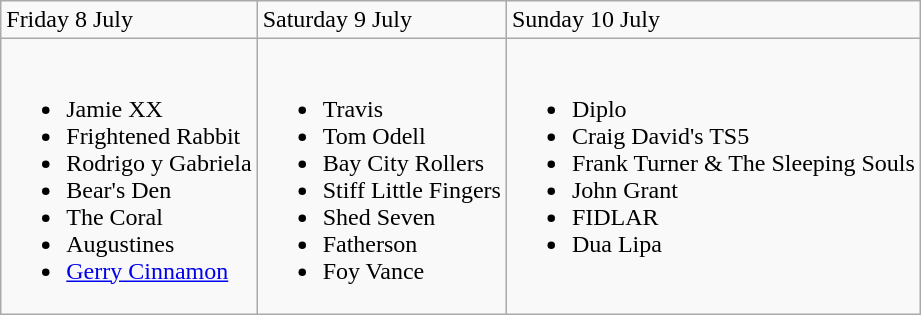<table class="wikitable">
<tr>
<td>Friday 8 July</td>
<td>Saturday 9 July</td>
<td>Sunday 10 July</td>
</tr>
<tr valign="top">
<td><br><ul><li>Jamie XX</li><li>Frightened Rabbit</li><li>Rodrigo y Gabriela</li><li>Bear's Den</li><li>The Coral</li><li>Augustines</li><li><a href='#'>Gerry Cinnamon</a></li></ul></td>
<td><br><ul><li>Travis</li><li>Tom Odell</li><li>Bay City Rollers</li><li>Stiff Little Fingers</li><li>Shed Seven</li><li>Fatherson</li><li>Foy Vance</li></ul></td>
<td><br><ul><li>Diplo</li><li>Craig David's TS5</li><li>Frank Turner & The Sleeping Souls</li><li>John Grant</li><li>FIDLAR</li><li>Dua Lipa</li></ul></td>
</tr>
</table>
